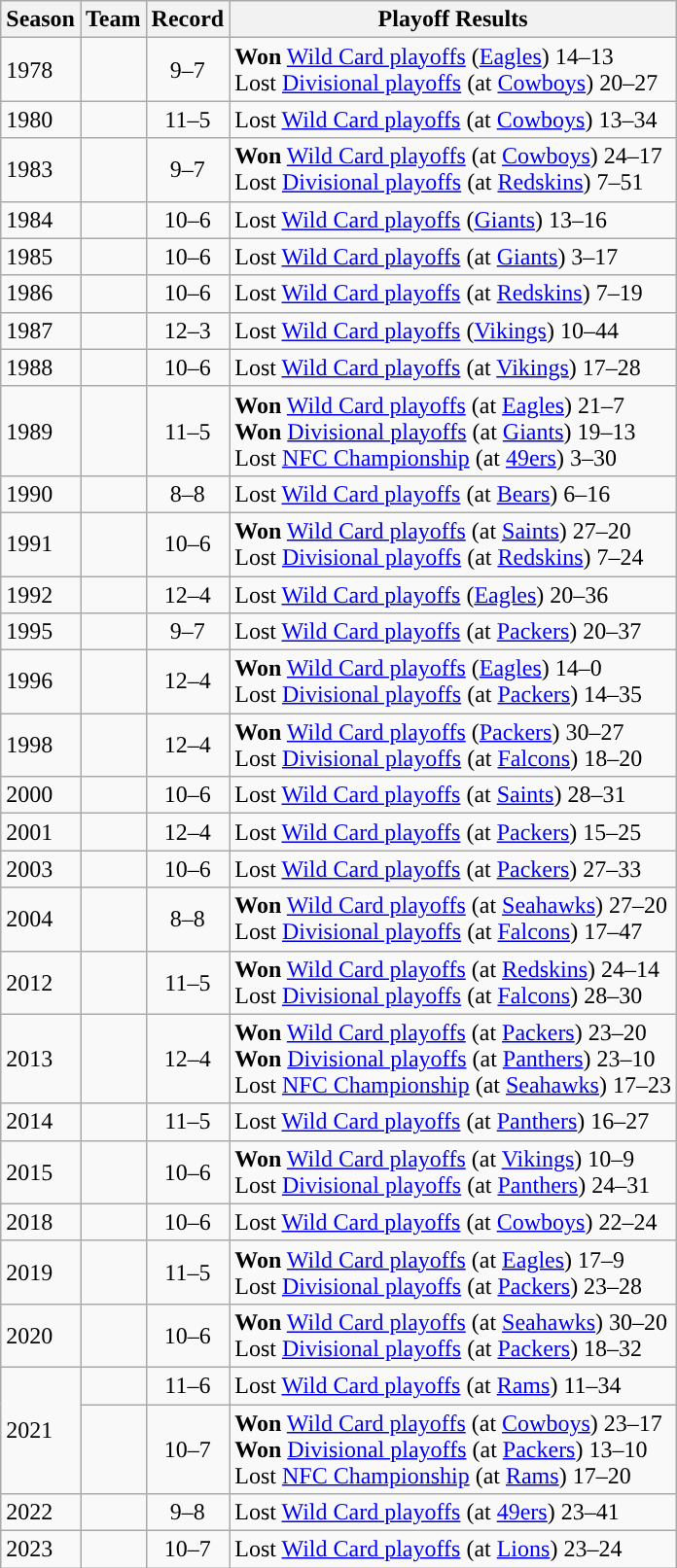<table class="wikitable">
<tr>
<th>Season</th>
<th>Team</th>
<th>Record</th>
<th>Playoff Results</th>
</tr>
<tr>
<td>1978</td>
<td><strong><a href='#'></a></strong></td>
<td align="center">9–7</td>
<td><strong>Won</strong> <a href='#'>Wild Card playoffs</a> (<a href='#'>Eagles</a>) 14–13<br>Lost <a href='#'>Divisional playoffs</a> (at <a href='#'>Cowboys</a>) 20–27</td>
</tr>
<tr>
<td>1980</td>
<td><strong><a href='#'></a></strong></td>
<td align="center">11–5</td>
<td>Lost <a href='#'>Wild Card playoffs</a> (at <a href='#'>Cowboys</a>) 13–34</td>
</tr>
<tr>
<td>1983</td>
<td><strong><a href='#'></a></strong></td>
<td align="center">9–7</td>
<td><strong>Won</strong> <a href='#'>Wild Card playoffs</a> (at <a href='#'>Cowboys</a>) 24–17<br>Lost <a href='#'>Divisional playoffs</a> (at <a href='#'>Redskins</a>) 7–51</td>
</tr>
<tr>
<td>1984</td>
<td><strong><a href='#'></a></strong></td>
<td align="center">10–6</td>
<td>Lost <a href='#'>Wild Card playoffs</a> (<a href='#'>Giants</a>) 13–16</td>
</tr>
<tr>
<td>1985</td>
<td><strong><a href='#'></a></strong></td>
<td align="center">10–6</td>
<td>Lost <a href='#'>Wild Card playoffs</a> (at <a href='#'>Giants</a>) 3–17</td>
</tr>
<tr>
<td>1986</td>
<td><strong><a href='#'></a></strong></td>
<td align="center">10–6</td>
<td>Lost <a href='#'>Wild Card playoffs</a> (at <a href='#'>Redskins</a>) 7–19</td>
</tr>
<tr>
<td>1987</td>
<td><strong><a href='#'></a></strong></td>
<td align="center">12–3</td>
<td>Lost <a href='#'>Wild Card playoffs</a> (<a href='#'>Vikings</a>) 10–44</td>
</tr>
<tr>
<td>1988</td>
<td><strong><a href='#'></a></strong></td>
<td align="center">10–6</td>
<td>Lost <a href='#'>Wild Card playoffs</a> (at <a href='#'>Vikings</a>) 17–28</td>
</tr>
<tr>
<td>1989</td>
<td><strong><a href='#'></a></strong></td>
<td align="center">11–5</td>
<td><strong>Won</strong> <a href='#'>Wild Card playoffs</a> (at <a href='#'>Eagles</a>) 21–7<br><strong>Won</strong> <a href='#'>Divisional playoffs</a> (at <a href='#'>Giants</a>) 19–13<br>Lost <a href='#'>NFC Championship</a> (at <a href='#'>49ers</a>) 3–30</td>
</tr>
<tr>
<td>1990</td>
<td><strong><a href='#'></a></strong></td>
<td align="center">8–8</td>
<td>Lost <a href='#'>Wild Card playoffs</a> (at <a href='#'>Bears</a>) 6–16</td>
</tr>
<tr>
<td>1991</td>
<td><strong><a href='#'></a></strong></td>
<td align="center">10–6</td>
<td><strong>Won</strong> <a href='#'>Wild Card playoffs</a> (at <a href='#'>Saints</a>) 27–20<br>Lost <a href='#'>Divisional playoffs</a> (at <a href='#'>Redskins</a>) 7–24</td>
</tr>
<tr>
<td>1992</td>
<td><strong><a href='#'></a></strong></td>
<td align="center">12–4</td>
<td>Lost <a href='#'>Wild Card playoffs</a> (<a href='#'>Eagles</a>) 20–36</td>
</tr>
<tr>
<td>1995</td>
<td><strong><a href='#'></a></strong></td>
<td align="center">9–7</td>
<td>Lost <a href='#'>Wild Card playoffs</a> (at <a href='#'>Packers</a>) 20–37</td>
</tr>
<tr>
<td>1996</td>
<td><strong><a href='#'></a></strong></td>
<td align="center">12–4</td>
<td><strong>Won</strong> <a href='#'>Wild Card playoffs</a> (<a href='#'>Eagles</a>) 14–0<br>Lost <a href='#'>Divisional playoffs</a> (at <a href='#'>Packers</a>) 14–35</td>
</tr>
<tr>
<td>1998</td>
<td><strong><a href='#'></a></strong></td>
<td align="center">12–4</td>
<td><strong>Won</strong> <a href='#'>Wild Card playoffs</a> (<a href='#'>Packers</a>) 30–27<br>Lost <a href='#'>Divisional playoffs</a> (at <a href='#'>Falcons</a>) 18–20</td>
</tr>
<tr>
<td>2000</td>
<td><strong><a href='#'></a></strong></td>
<td align="center">10–6</td>
<td>Lost <a href='#'>Wild Card playoffs</a> (at <a href='#'>Saints</a>) 28–31</td>
</tr>
<tr>
<td>2001</td>
<td><strong><a href='#'></a></strong></td>
<td align="center">12–4</td>
<td>Lost <a href='#'>Wild Card playoffs</a> (at <a href='#'>Packers</a>) 15–25</td>
</tr>
<tr>
<td>2003</td>
<td><strong><a href='#'></a></strong></td>
<td align="center">10–6</td>
<td>Lost <a href='#'>Wild Card playoffs</a> (at <a href='#'>Packers</a>) 27–33 </td>
</tr>
<tr>
<td>2004</td>
<td><strong><a href='#'></a></strong></td>
<td align="center">8–8</td>
<td><strong>Won</strong> <a href='#'>Wild Card playoffs</a> (at <a href='#'>Seahawks</a>) 27–20<br>Lost <a href='#'>Divisional playoffs</a> (at <a href='#'>Falcons</a>) 17–47</td>
</tr>
<tr>
<td>2012</td>
<td><strong><a href='#'></a></strong></td>
<td align="center">11–5</td>
<td><strong>Won</strong> <a href='#'>Wild Card playoffs</a> (at <a href='#'>Redskins</a>) 24–14<br>Lost <a href='#'>Divisional playoffs</a> (at <a href='#'>Falcons</a>) 28–30</td>
</tr>
<tr>
<td>2013</td>
<td><strong><a href='#'></a></strong></td>
<td align="center">12–4</td>
<td><strong>Won</strong> <a href='#'>Wild Card playoffs</a> (at <a href='#'>Packers</a>) 23–20<br><strong>Won</strong> <a href='#'>Divisional playoffs</a> (at <a href='#'>Panthers</a>) 23–10<br>Lost <a href='#'>NFC Championship</a> (at <a href='#'>Seahawks</a>) 17–23</td>
</tr>
<tr>
<td>2014</td>
<td><strong><a href='#'></a></strong></td>
<td align="center">11–5</td>
<td>Lost <a href='#'>Wild Card playoffs</a> (at <a href='#'>Panthers</a>) 16–27</td>
</tr>
<tr>
<td>2015</td>
<td><strong><a href='#'></a></strong></td>
<td align="center">10–6</td>
<td><strong>Won</strong> <a href='#'>Wild Card playoffs</a> (at <a href='#'>Vikings</a>) 10–9<br>Lost <a href='#'>Divisional playoffs</a> (at <a href='#'>Panthers</a>) 24–31</td>
</tr>
<tr>
<td>2018</td>
<td><strong><a href='#'></a></strong></td>
<td align="center">10–6</td>
<td>Lost <a href='#'>Wild Card playoffs</a> (at <a href='#'>Cowboys</a>) 22–24</td>
</tr>
<tr>
<td>2019</td>
<td><strong><a href='#'></a></strong></td>
<td align="center">11–5</td>
<td><strong>Won</strong> <a href='#'>Wild Card playoffs</a> (at <a href='#'>Eagles</a>) 17–9 <br> Lost <a href='#'>Divisional playoffs</a> (at <a href='#'>Packers</a>) 23–28</td>
</tr>
<tr>
<td>2020</td>
<td><strong><a href='#'></a></strong></td>
<td align="center">10–6</td>
<td><strong>Won</strong> <a href='#'>Wild Card playoffs</a> (at <a href='#'>Seahawks</a>) 30–20 <br>Lost <a href='#'>Divisional playoffs</a> (at <a href='#'>Packers</a>) 18–32</td>
</tr>
<tr>
<td rowspan="2">2021</td>
<td><strong><a href='#'></a></strong></td>
<td align="center">11–6</td>
<td>Lost <a href='#'>Wild Card playoffs</a> (at <a href='#'>Rams</a>) 11–34</td>
</tr>
<tr>
<td><strong><a href='#'></a></strong></td>
<td align="center">10–7</td>
<td><strong>Won</strong> <a href='#'>Wild Card playoffs</a> (at <a href='#'>Cowboys</a>) 23–17 <br> <strong>Won</strong> <a href='#'>Divisional playoffs</a> (at <a href='#'>Packers</a>) 13–10 <br> Lost <a href='#'>NFC Championship</a> (at <a href='#'>Rams</a>) 17–20</td>
</tr>
<tr>
<td>2022</td>
<td><strong><a href='#'></a></strong></td>
<td align="center">9–8</td>
<td>Lost <a href='#'>Wild Card playoffs</a> (at <a href='#'>49ers</a>) 23–41</td>
</tr>
<tr>
<td>2023</td>
<td><strong><a href='#'></a></strong></td>
<td align="center">10–7</td>
<td>Lost <a href='#'>Wild Card playoffs</a> (at <a href='#'>Lions</a>) 23–24</td>
</tr>
</table>
